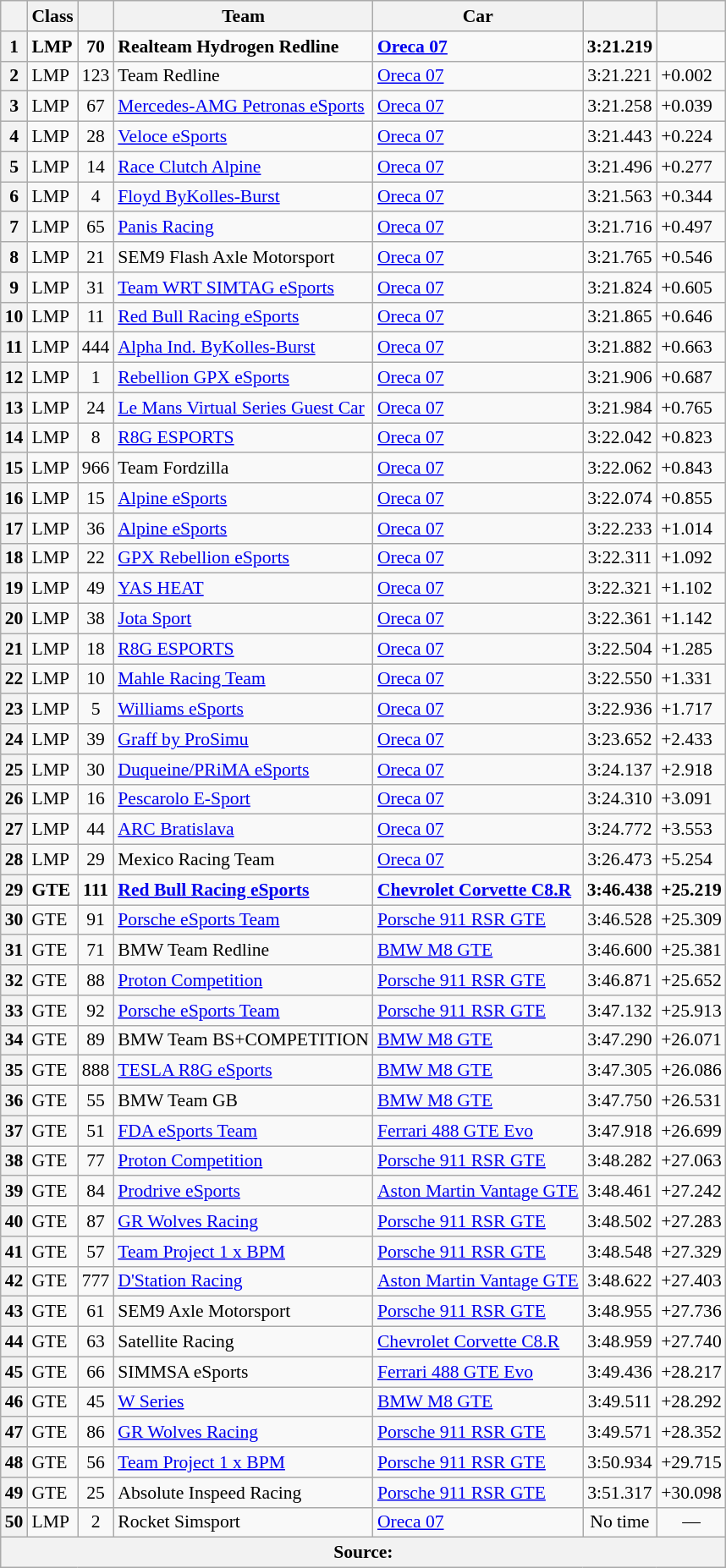<table class="wikitable sortable" style="font-size: 90%;">
<tr>
<th scope="col"></th>
<th scope="col">Class</th>
<th scope="col"></th>
<th scope="col">Team</th>
<th scope="col">Car</th>
<th scope="col"></th>
<th scope="col"></th>
</tr>
<tr>
<th scope="row"><strong>1</strong></th>
<td><strong>LMP</strong></td>
<td align=center><strong>70</strong></td>
<td><strong>Realteam Hydrogen Redline</strong></td>
<td><strong><a href='#'>Oreca 07</a></strong></td>
<td align=center><strong>3:21.219</strong></td>
<td></td>
</tr>
<tr>
<th scope="row">2</th>
<td>LMP</td>
<td align=center>123</td>
<td>Team Redline</td>
<td><a href='#'>Oreca 07</a></td>
<td align=center>3:21.221</td>
<td>+0.002</td>
</tr>
<tr>
<th scope="row">3</th>
<td>LMP</td>
<td align=center>67</td>
<td><a href='#'>Mercedes-AMG Petronas eSports</a></td>
<td><a href='#'>Oreca 07</a></td>
<td align=center>3:21.258</td>
<td>+0.039</td>
</tr>
<tr>
<th scope="row">4</th>
<td>LMP</td>
<td align=center>28</td>
<td><a href='#'>Veloce eSports</a></td>
<td><a href='#'>Oreca 07</a></td>
<td align=center>3:21.443</td>
<td>+0.224</td>
</tr>
<tr>
<th scope="row">5</th>
<td>LMP</td>
<td align=center>14</td>
<td><a href='#'>Race Clutch Alpine</a></td>
<td><a href='#'>Oreca 07</a></td>
<td align=center>3:21.496</td>
<td>+0.277</td>
</tr>
<tr>
<th scope="row">6</th>
<td>LMP</td>
<td align=center>4</td>
<td><a href='#'>Floyd ByKolles-Burst</a></td>
<td><a href='#'>Oreca 07</a></td>
<td align=center>3:21.563</td>
<td>+0.344</td>
</tr>
<tr>
<th scope="row">7</th>
<td>LMP</td>
<td align=center>65</td>
<td><a href='#'>Panis Racing</a></td>
<td><a href='#'>Oreca 07</a></td>
<td align=center>3:21.716</td>
<td>+0.497</td>
</tr>
<tr>
<th scope="row">8</th>
<td>LMP</td>
<td align=center>21</td>
<td>SEM9 Flash Axle Motorsport</td>
<td><a href='#'>Oreca 07</a></td>
<td align=center>3:21.765</td>
<td>+0.546</td>
</tr>
<tr>
<th scope="row">9</th>
<td>LMP</td>
<td align=center>31</td>
<td><a href='#'>Team WRT SIMTAG eSports</a></td>
<td><a href='#'>Oreca 07</a></td>
<td align=center>3:21.824</td>
<td>+0.605</td>
</tr>
<tr>
<th scope="row">10</th>
<td>LMP</td>
<td align=center>11</td>
<td><a href='#'>Red Bull Racing eSports</a></td>
<td><a href='#'>Oreca 07</a></td>
<td align=center>3:21.865</td>
<td>+0.646</td>
</tr>
<tr>
<th scope="row">11</th>
<td>LMP</td>
<td align=center>444</td>
<td><a href='#'>Alpha Ind. ByKolles-Burst</a></td>
<td><a href='#'>Oreca 07</a></td>
<td align=center>3:21.882</td>
<td>+0.663</td>
</tr>
<tr>
<th scope="row">12</th>
<td>LMP</td>
<td align=center>1</td>
<td><a href='#'>Rebellion GPX eSports</a></td>
<td><a href='#'>Oreca 07</a></td>
<td align=center>3:21.906</td>
<td>+0.687</td>
</tr>
<tr>
<th scope="row">13</th>
<td>LMP</td>
<td align=center>24</td>
<td><a href='#'>Le Mans Virtual Series Guest Car</a></td>
<td><a href='#'>Oreca 07</a></td>
<td align=center>3:21.984</td>
<td>+0.765</td>
</tr>
<tr>
<th scope="row">14</th>
<td>LMP</td>
<td align=center>8</td>
<td><a href='#'>R8G ESPORTS</a></td>
<td><a href='#'>Oreca 07</a></td>
<td align=center>3:22.042</td>
<td>+0.823</td>
</tr>
<tr>
<th scope="row">15</th>
<td>LMP</td>
<td align=center>966</td>
<td>Team Fordzilla</td>
<td><a href='#'>Oreca 07</a></td>
<td align=center>3:22.062</td>
<td>+0.843</td>
</tr>
<tr>
<th scope="row">16</th>
<td>LMP</td>
<td align=center>15</td>
<td><a href='#'>Alpine eSports</a></td>
<td><a href='#'>Oreca 07</a></td>
<td align=center>3:22.074</td>
<td>+0.855</td>
</tr>
<tr>
<th scope="row">17</th>
<td>LMP</td>
<td align=center>36</td>
<td><a href='#'>Alpine eSports</a></td>
<td><a href='#'>Oreca 07</a></td>
<td align=center>3:22.233</td>
<td>+1.014</td>
</tr>
<tr>
<th scope="row">18</th>
<td>LMP</td>
<td align=center>22</td>
<td><a href='#'>GPX Rebellion eSports</a></td>
<td><a href='#'>Oreca 07</a></td>
<td align=center>3:22.311</td>
<td>+1.092</td>
</tr>
<tr>
<th scope="row">19</th>
<td>LMP</td>
<td align=center>49</td>
<td><a href='#'>YAS HEAT</a></td>
<td><a href='#'>Oreca 07</a></td>
<td align=center>3:22.321</td>
<td>+1.102</td>
</tr>
<tr>
<th scope="row">20</th>
<td>LMP</td>
<td align=center>38</td>
<td><a href='#'>Jota Sport</a></td>
<td><a href='#'>Oreca 07</a></td>
<td align=center>3:22.361</td>
<td>+1.142</td>
</tr>
<tr>
<th scope="row">21</th>
<td>LMP</td>
<td align=center>18</td>
<td><a href='#'>R8G ESPORTS</a></td>
<td><a href='#'>Oreca 07</a></td>
<td align=center>3:22.504</td>
<td>+1.285</td>
</tr>
<tr>
<th scope="row">22</th>
<td>LMP</td>
<td align=center>10</td>
<td><a href='#'>Mahle Racing Team</a></td>
<td><a href='#'>Oreca 07</a></td>
<td align=center>3:22.550</td>
<td>+1.331</td>
</tr>
<tr>
<th scope="row">23</th>
<td>LMP</td>
<td align=center>5</td>
<td><a href='#'>Williams eSports</a></td>
<td><a href='#'>Oreca 07</a></td>
<td align=center>3:22.936</td>
<td>+1.717</td>
</tr>
<tr>
<th scope="row">24</th>
<td>LMP</td>
<td align=center>39</td>
<td><a href='#'>Graff by ProSimu</a></td>
<td><a href='#'>Oreca 07</a></td>
<td align=center>3:23.652</td>
<td>+2.433</td>
</tr>
<tr>
<th scope="row">25</th>
<td>LMP</td>
<td align=center>30</td>
<td><a href='#'>Duqueine/PRiMA eSports</a></td>
<td><a href='#'>Oreca 07</a></td>
<td align=center>3:24.137</td>
<td>+2.918</td>
</tr>
<tr>
<th scope="row">26</th>
<td>LMP</td>
<td align=center>16</td>
<td><a href='#'>Pescarolo E-Sport</a></td>
<td><a href='#'>Oreca 07</a></td>
<td align=center>3:24.310</td>
<td>+3.091</td>
</tr>
<tr>
<th scope="row">27</th>
<td>LMP</td>
<td align=center>44</td>
<td><a href='#'>ARC Bratislava</a></td>
<td><a href='#'>Oreca 07</a></td>
<td align=center>3:24.772</td>
<td>+3.553</td>
</tr>
<tr>
<th scope="row">28</th>
<td>LMP</td>
<td align=center>29</td>
<td>Mexico Racing Team</td>
<td><a href='#'>Oreca 07</a></td>
<td align=center>3:26.473</td>
<td>+5.254</td>
</tr>
<tr>
<th scope="row">29</th>
<td><strong>GTE</strong></td>
<td align=center><strong>111</strong></td>
<td><strong><a href='#'>Red Bull Racing eSports</a></strong></td>
<td><strong><a href='#'>Chevrolet Corvette C8.R</a></strong></td>
<td align=center><strong>3:46.438</strong></td>
<td><strong>+25.219</strong></td>
</tr>
<tr>
<th scope="row">30</th>
<td>GTE</td>
<td align=center>91</td>
<td><a href='#'>Porsche eSports Team</a></td>
<td><a href='#'>Porsche 911 RSR GTE</a></td>
<td align=center>3:46.528</td>
<td>+25.309</td>
</tr>
<tr>
<th scope="row">31</th>
<td>GTE</td>
<td align=center>71</td>
<td>BMW Team Redline</td>
<td><a href='#'>BMW M8 GTE</a></td>
<td align=center>3:46.600</td>
<td>+25.381</td>
</tr>
<tr>
<th scope="row">32</th>
<td>GTE</td>
<td align=center>88</td>
<td><a href='#'>Proton Competition</a></td>
<td><a href='#'>Porsche 911 RSR GTE</a></td>
<td align=center>3:46.871</td>
<td>+25.652</td>
</tr>
<tr>
<th scope="row">33</th>
<td>GTE</td>
<td align=center>92</td>
<td><a href='#'>Porsche eSports Team</a></td>
<td><a href='#'>Porsche 911 RSR GTE</a></td>
<td align=center>3:47.132</td>
<td>+25.913</td>
</tr>
<tr>
<th scope="row">34</th>
<td>GTE</td>
<td align=center>89</td>
<td>BMW Team BS+COMPETITION</td>
<td><a href='#'>BMW M8 GTE</a></td>
<td align=center>3:47.290</td>
<td>+26.071</td>
</tr>
<tr>
<th scope="row">35</th>
<td>GTE</td>
<td align=center>888</td>
<td><a href='#'>TESLA R8G eSports</a></td>
<td><a href='#'>BMW M8 GTE</a></td>
<td align=center>3:47.305</td>
<td>+26.086</td>
</tr>
<tr>
<th scope="row">36</th>
<td>GTE</td>
<td align=center>55</td>
<td>BMW Team GB</td>
<td><a href='#'>BMW M8 GTE</a></td>
<td align=center>3:47.750</td>
<td>+26.531</td>
</tr>
<tr>
<th scope="row">37</th>
<td>GTE</td>
<td align=center>51</td>
<td><a href='#'>FDA eSports Team</a></td>
<td><a href='#'>Ferrari 488 GTE Evo</a></td>
<td align=center>3:47.918</td>
<td>+26.699</td>
</tr>
<tr>
<th scope="row">38</th>
<td>GTE</td>
<td align=center>77</td>
<td><a href='#'>Proton Competition</a></td>
<td><a href='#'>Porsche 911 RSR GTE</a></td>
<td align=center>3:48.282</td>
<td>+27.063</td>
</tr>
<tr>
<th scope="row">39</th>
<td>GTE</td>
<td align=center>84</td>
<td><a href='#'>Prodrive eSports</a></td>
<td><a href='#'>Aston Martin Vantage GTE</a></td>
<td align=center>3:48.461</td>
<td>+27.242</td>
</tr>
<tr>
<th scope="row">40</th>
<td>GTE</td>
<td align=center>87</td>
<td><a href='#'>GR Wolves Racing</a></td>
<td><a href='#'>Porsche 911 RSR GTE</a></td>
<td align=center>3:48.502</td>
<td>+27.283</td>
</tr>
<tr>
<th scope="row">41</th>
<td>GTE</td>
<td align=center>57</td>
<td><a href='#'>Team Project 1 x BPM</a></td>
<td><a href='#'>Porsche 911 RSR GTE</a></td>
<td align=center>3:48.548</td>
<td>+27.329</td>
</tr>
<tr>
<th scope="row">42</th>
<td>GTE</td>
<td align=center>777</td>
<td><a href='#'>D'Station Racing</a></td>
<td><a href='#'>Aston Martin Vantage GTE</a></td>
<td align=center>3:48.622</td>
<td>+27.403</td>
</tr>
<tr>
<th scope="row">43</th>
<td>GTE</td>
<td align=center>61</td>
<td>SEM9 Axle Motorsport</td>
<td><a href='#'>Porsche 911 RSR GTE</a></td>
<td align=center>3:48.955</td>
<td>+27.736</td>
</tr>
<tr>
<th scope="row">44</th>
<td>GTE</td>
<td align=center>63</td>
<td>Satellite Racing</td>
<td><a href='#'>Chevrolet Corvette C8.R</a></td>
<td align=center>3:48.959</td>
<td>+27.740</td>
</tr>
<tr>
<th scope="row">45</th>
<td>GTE</td>
<td align=center>66</td>
<td>SIMMSA eSports</td>
<td><a href='#'>Ferrari 488 GTE Evo</a></td>
<td align=center>3:49.436</td>
<td>+28.217</td>
</tr>
<tr>
<th scope="row">46</th>
<td>GTE</td>
<td align=center>45</td>
<td><a href='#'>W Series</a></td>
<td><a href='#'>BMW M8 GTE</a></td>
<td align=center>3:49.511</td>
<td>+28.292</td>
</tr>
<tr>
<th scope="row">47</th>
<td>GTE</td>
<td align=center>86</td>
<td><a href='#'>GR Wolves Racing</a></td>
<td><a href='#'>Porsche 911 RSR GTE</a></td>
<td align=center>3:49.571</td>
<td>+28.352</td>
</tr>
<tr>
<th scope="row">48</th>
<td>GTE</td>
<td align=center>56</td>
<td><a href='#'>Team Project 1 x BPM</a></td>
<td><a href='#'>Porsche 911 RSR GTE</a></td>
<td align=center>3:50.934</td>
<td>+29.715</td>
</tr>
<tr>
<th scope="row">49</th>
<td>GTE</td>
<td align=center>25</td>
<td>Absolute Inspeed Racing</td>
<td><a href='#'>Porsche 911 RSR GTE</a></td>
<td align=center>3:51.317</td>
<td>+30.098</td>
</tr>
<tr>
<th scope="row">50</th>
<td>LMP</td>
<td align=center>2</td>
<td>Rocket Simsport</td>
<td><a href='#'>Oreca 07</a></td>
<td align=center>No time</td>
<td align=center>—</td>
</tr>
<tr>
<th colspan=7>Source:</th>
</tr>
</table>
